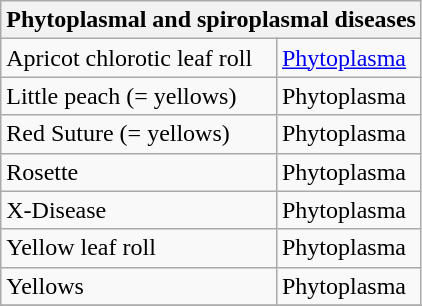<table class="wikitable" style="clear">
<tr>
<th colspan=2><strong>Phytoplasmal and spiroplasmal diseases</strong><br></th>
</tr>
<tr>
<td>Apricot chlorotic leaf roll</td>
<td><a href='#'>Phytoplasma</a></td>
</tr>
<tr>
<td>Little peach (= yellows)</td>
<td>Phytoplasma</td>
</tr>
<tr>
<td>Red Suture (= yellows)</td>
<td>Phytoplasma</td>
</tr>
<tr>
<td>Rosette</td>
<td>Phytoplasma</td>
</tr>
<tr>
<td>X-Disease</td>
<td>Phytoplasma</td>
</tr>
<tr>
<td>Yellow leaf roll</td>
<td>Phytoplasma</td>
</tr>
<tr>
<td>Yellows</td>
<td>Phytoplasma</td>
</tr>
<tr>
</tr>
</table>
